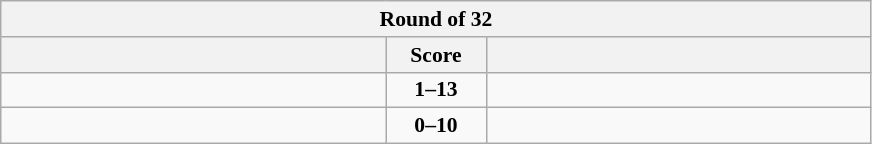<table class="wikitable" style="text-align: center; font-size:90% ">
<tr>
<th colspan=3>Round of 32</th>
</tr>
<tr>
<th align="right" width="250"></th>
<th width="60">Score</th>
<th align="left" width="250"></th>
</tr>
<tr>
<td align=left></td>
<td align=center><strong>1–13</strong></td>
<td align=left><strong></strong></td>
</tr>
<tr>
<td align=left></td>
<td align=center><strong>0–10</strong></td>
<td align=left><strong></strong></td>
</tr>
</table>
